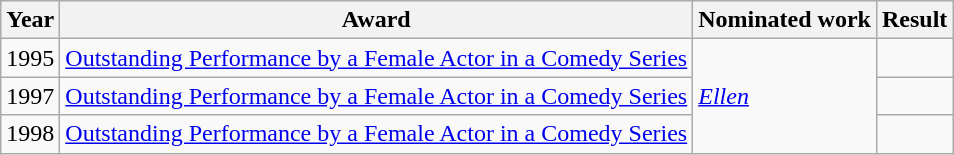<table class="wikitable sortable">
<tr>
<th>Year</th>
<th>Award</th>
<th>Nominated work</th>
<th>Result</th>
</tr>
<tr>
<td>1995</td>
<td><a href='#'>Outstanding Performance by a Female Actor in a Comedy Series</a></td>
<td rowspan="3"><em><a href='#'>Ellen</a></em></td>
<td></td>
</tr>
<tr>
<td>1997</td>
<td><a href='#'>Outstanding Performance by a Female Actor in a Comedy Series</a></td>
<td></td>
</tr>
<tr>
<td>1998</td>
<td><a href='#'>Outstanding Performance by a Female Actor in a Comedy Series</a></td>
<td></td>
</tr>
</table>
